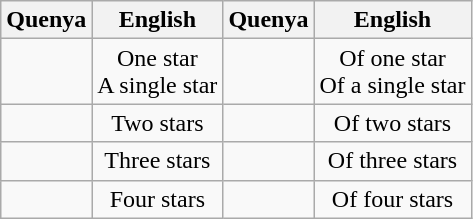<table class="wikitable" style="text-align: center;">
<tr>
<th>Quenya</th>
<th>English</th>
<th>Quenya</th>
<th>English</th>
</tr>
<tr>
<td></td>
<td>One star<br>A single star</td>
<td></td>
<td>Of one star<br>Of a single star</td>
</tr>
<tr>
<td></td>
<td>Two stars</td>
<td></td>
<td>Of two stars</td>
</tr>
<tr>
<td></td>
<td>Three stars</td>
<td></td>
<td>Of three stars</td>
</tr>
<tr>
<td></td>
<td>Four stars</td>
<td></td>
<td>Of four stars</td>
</tr>
</table>
